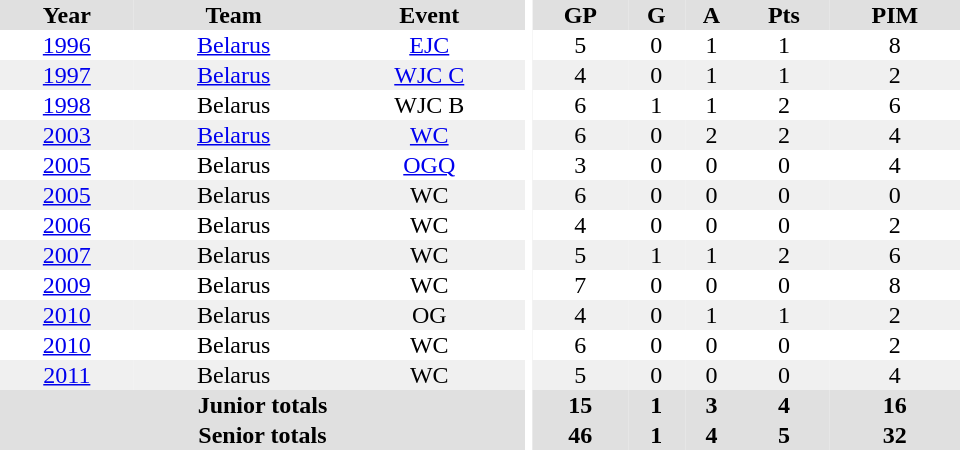<table border="0" cellpadding="1" cellspacing="0" style="text-align:center; width:40em">
<tr bgcolor="#e0e0e0">
<th>Year</th>
<th>Team</th>
<th>Event</th>
<th rowspan="99" bgcolor="#ffffff"></th>
<th>GP</th>
<th>G</th>
<th>A</th>
<th>Pts</th>
<th>PIM</th>
</tr>
<tr>
<td><a href='#'>1996</a></td>
<td><a href='#'>Belarus</a></td>
<td><a href='#'>EJC</a></td>
<td>5</td>
<td>0</td>
<td>1</td>
<td>1</td>
<td>8</td>
</tr>
<tr bgcolor="#f0f0f0">
<td><a href='#'>1997</a></td>
<td><a href='#'>Belarus</a></td>
<td><a href='#'>WJC C</a></td>
<td>4</td>
<td>0</td>
<td>1</td>
<td>1</td>
<td>2</td>
</tr>
<tr>
<td><a href='#'>1998</a></td>
<td>Belarus</td>
<td>WJC B</td>
<td>6</td>
<td>1</td>
<td>1</td>
<td>2</td>
<td>6</td>
</tr>
<tr bgcolor="#f0f0f0">
<td><a href='#'>2003</a></td>
<td><a href='#'>Belarus</a></td>
<td><a href='#'>WC</a></td>
<td>6</td>
<td>0</td>
<td>2</td>
<td>2</td>
<td>4</td>
</tr>
<tr>
<td><a href='#'>2005</a></td>
<td>Belarus</td>
<td><a href='#'>OGQ</a></td>
<td>3</td>
<td>0</td>
<td>0</td>
<td>0</td>
<td>4</td>
</tr>
<tr bgcolor="#f0f0f0">
<td><a href='#'>2005</a></td>
<td>Belarus</td>
<td>WC</td>
<td>6</td>
<td>0</td>
<td>0</td>
<td>0</td>
<td>0</td>
</tr>
<tr>
<td><a href='#'>2006</a></td>
<td>Belarus</td>
<td>WC</td>
<td>4</td>
<td>0</td>
<td>0</td>
<td>0</td>
<td>2</td>
</tr>
<tr bgcolor="#f0f0f0">
<td><a href='#'>2007</a></td>
<td>Belarus</td>
<td>WC</td>
<td>5</td>
<td>1</td>
<td>1</td>
<td>2</td>
<td>6</td>
</tr>
<tr>
<td><a href='#'>2009</a></td>
<td>Belarus</td>
<td>WC</td>
<td>7</td>
<td>0</td>
<td>0</td>
<td>0</td>
<td>8</td>
</tr>
<tr bgcolor="#f0f0f0">
<td><a href='#'>2010</a></td>
<td>Belarus</td>
<td>OG</td>
<td>4</td>
<td>0</td>
<td>1</td>
<td>1</td>
<td>2</td>
</tr>
<tr>
<td><a href='#'>2010</a></td>
<td>Belarus</td>
<td>WC</td>
<td>6</td>
<td>0</td>
<td>0</td>
<td>0</td>
<td>2</td>
</tr>
<tr bgcolor="#f0f0f0">
<td><a href='#'>2011</a></td>
<td>Belarus</td>
<td>WC</td>
<td>5</td>
<td>0</td>
<td>0</td>
<td>0</td>
<td>4</td>
</tr>
<tr bgcolor="#e0e0e0">
<th colspan="3">Junior totals</th>
<th>15</th>
<th>1</th>
<th>3</th>
<th>4</th>
<th>16</th>
</tr>
<tr bgcolor="#e0e0e0">
<th colspan="3">Senior totals</th>
<th>46</th>
<th>1</th>
<th>4</th>
<th>5</th>
<th>32</th>
</tr>
</table>
